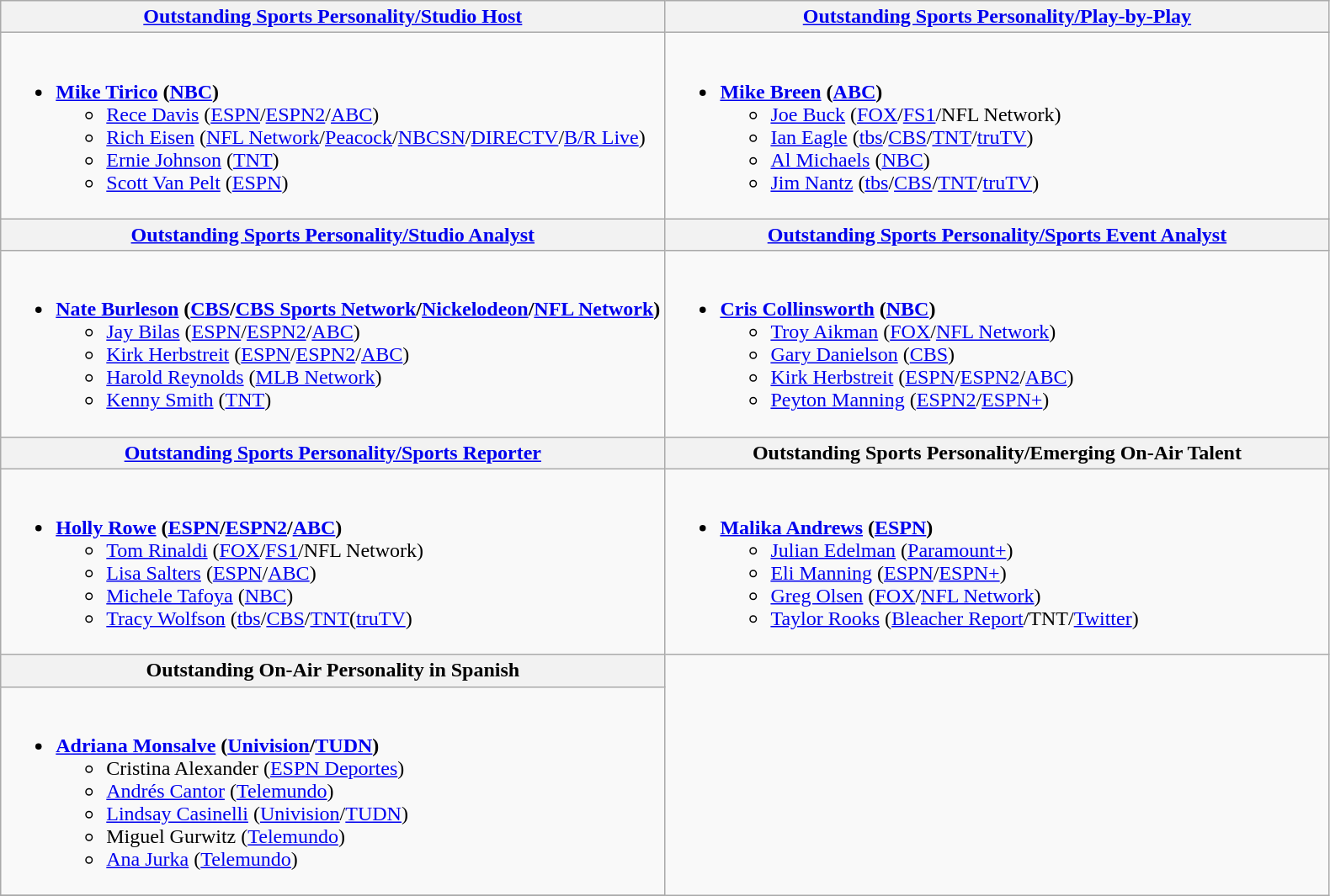<table class=wikitable>
<tr>
<th style="width:50%"><a href='#'>Outstanding Sports Personality/Studio Host</a></th>
<th style="width:50%"><a href='#'>Outstanding Sports Personality/Play-by-Play</a></th>
</tr>
<tr>
<td valign="top"><br><ul><li><strong><a href='#'>Mike Tirico</a> (<a href='#'>NBC</a>)</strong><ul><li><a href='#'>Rece Davis</a> (<a href='#'>ESPN</a>/<a href='#'>ESPN2</a>/<a href='#'>ABC</a>)</li><li><a href='#'>Rich Eisen</a> (<a href='#'>NFL Network</a>/<a href='#'>Peacock</a>/<a href='#'>NBCSN</a>/<a href='#'>DIRECTV</a>/<a href='#'>B/R Live</a>)</li><li><a href='#'>Ernie Johnson</a> (<a href='#'>TNT</a>)</li><li><a href='#'>Scott Van Pelt</a> (<a href='#'>ESPN</a>)</li></ul></li></ul></td>
<td valign="top"><br><ul><li><strong><a href='#'>Mike Breen</a> (<a href='#'>ABC</a>)</strong><ul><li><a href='#'>Joe Buck</a> (<a href='#'>FOX</a>/<a href='#'>FS1</a>/NFL Network)</li><li><a href='#'>Ian Eagle</a> (<a href='#'>tbs</a>/<a href='#'>CBS</a>/<a href='#'>TNT</a>/<a href='#'>truTV</a>)</li><li><a href='#'>Al Michaels</a> (<a href='#'>NBC</a>)</li><li><a href='#'>Jim Nantz</a> (<a href='#'>tbs</a>/<a href='#'>CBS</a>/<a href='#'>TNT</a>/<a href='#'>truTV</a>)</li></ul></li></ul></td>
</tr>
<tr>
<th style="width:50%"><a href='#'>Outstanding Sports Personality/Studio Analyst</a></th>
<th style="width:50%"><a href='#'>Outstanding Sports Personality/Sports Event Analyst</a></th>
</tr>
<tr>
<td valign="top"><br><ul><li><strong><a href='#'>Nate Burleson</a> (<a href='#'>CBS</a>/<a href='#'>CBS Sports Network</a>/<a href='#'>Nickelodeon</a>/<a href='#'>NFL Network</a>)</strong><ul><li><a href='#'>Jay Bilas</a> (<a href='#'>ESPN</a>/<a href='#'>ESPN2</a>/<a href='#'>ABC</a>)</li><li><a href='#'>Kirk Herbstreit</a> (<a href='#'>ESPN</a>/<a href='#'>ESPN2</a>/<a href='#'>ABC</a>)</li><li><a href='#'>Harold Reynolds</a> (<a href='#'>MLB Network</a>)</li><li><a href='#'>Kenny Smith</a> (<a href='#'>TNT</a>)</li></ul></li></ul></td>
<td valign="top"><br><ul><li><strong><a href='#'>Cris Collinsworth</a> (<a href='#'>NBC</a>)</strong><ul><li><a href='#'>Troy Aikman</a> (<a href='#'>FOX</a>/<a href='#'>NFL Network</a>)</li><li><a href='#'>Gary Danielson</a> (<a href='#'>CBS</a>)</li><li><a href='#'>Kirk Herbstreit</a> (<a href='#'>ESPN</a>/<a href='#'>ESPN2</a>/<a href='#'>ABC</a>)</li><li><a href='#'>Peyton Manning</a> (<a href='#'>ESPN2</a>/<a href='#'>ESPN+</a>)</li></ul></li></ul></td>
</tr>
<tr>
<th style="width:50%"><a href='#'>Outstanding Sports Personality/Sports Reporter</a></th>
<th style="width:50%">Outstanding Sports Personality/Emerging On-Air Talent</th>
</tr>
<tr>
<td valign="top"><br><ul><li><strong><a href='#'>Holly Rowe</a> (<a href='#'>ESPN</a>/<a href='#'>ESPN2</a>/<a href='#'>ABC</a>)</strong><ul><li><a href='#'>Tom Rinaldi</a> (<a href='#'>FOX</a>/<a href='#'>FS1</a>/NFL Network)</li><li><a href='#'>Lisa Salters</a> (<a href='#'>ESPN</a>/<a href='#'>ABC</a>)</li><li><a href='#'>Michele Tafoya</a> (<a href='#'>NBC</a>)</li><li><a href='#'>Tracy Wolfson</a> (<a href='#'>tbs</a>/<a href='#'>CBS</a>/<a href='#'>TNT</a>(<a href='#'>truTV</a>)</li></ul></li></ul></td>
<td valign="top"><br><ul><li><strong><a href='#'>Malika Andrews</a> (<a href='#'>ESPN</a>)</strong><ul><li><a href='#'>Julian Edelman</a> (<a href='#'>Paramount+</a>)</li><li><a href='#'>Eli Manning</a> (<a href='#'>ESPN</a>/<a href='#'>ESPN+</a>)</li><li><a href='#'>Greg Olsen</a> (<a href='#'>FOX</a>/<a href='#'>NFL Network</a>)</li><li><a href='#'>Taylor Rooks</a> (<a href='#'>Bleacher Report</a>/TNT/<a href='#'>Twitter</a>)</li></ul></li></ul></td>
</tr>
<tr>
<th style="width:50%">Outstanding On-Air Personality in Spanish</th>
</tr>
<tr>
<td valign="top"><br><ul><li><strong><a href='#'>Adriana Monsalve</a> (<a href='#'>Univision</a>/<a href='#'>TUDN</a>)</strong><ul><li>Cristina Alexander (<a href='#'>ESPN Deportes</a>)</li><li><a href='#'>Andrés Cantor</a> (<a href='#'>Telemundo</a>)</li><li><a href='#'>Lindsay Casinelli</a> (<a href='#'>Univision</a>/<a href='#'>TUDN</a>)</li><li>Miguel Gurwitz (<a href='#'>Telemundo</a>)</li><li><a href='#'>Ana Jurka</a> (<a href='#'>Telemundo</a>)</li></ul></li></ul></td>
</tr>
<tr>
</tr>
</table>
